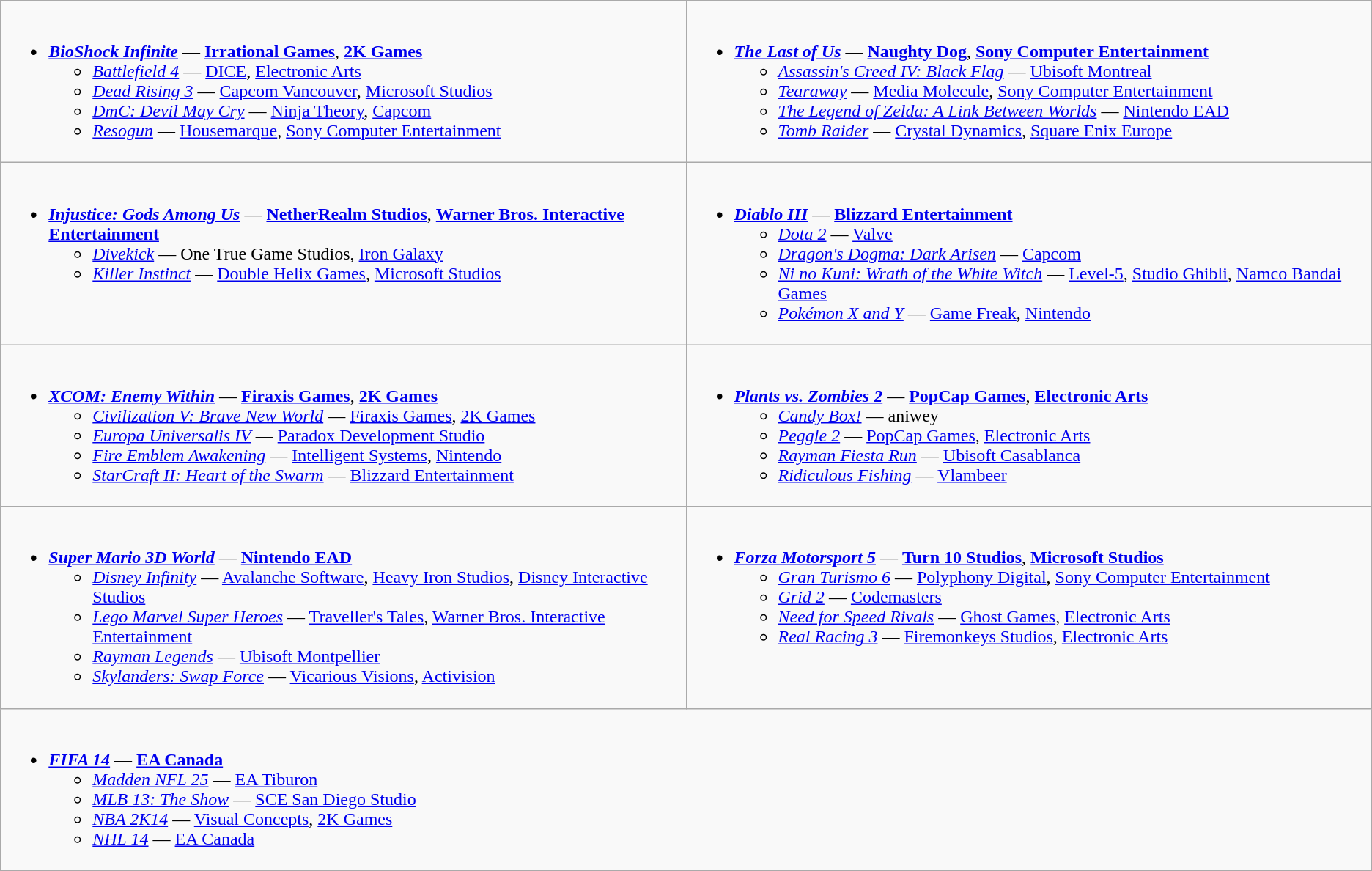<table class="wikitable">
<tr>
<td valign="top" width="50%"><br><ul><li><strong><em><a href='#'>BioShock Infinite</a></em></strong> — <strong><a href='#'>Irrational Games</a></strong>, <strong><a href='#'>2K Games</a></strong><ul><li><em><a href='#'>Battlefield 4</a></em> — <a href='#'>DICE</a>, <a href='#'>Electronic Arts</a></li><li><em><a href='#'>Dead Rising 3</a></em> — <a href='#'>Capcom Vancouver</a>, <a href='#'>Microsoft Studios</a></li><li><em><a href='#'>DmC: Devil May Cry</a></em> — <a href='#'>Ninja Theory</a>, <a href='#'>Capcom</a></li><li><em><a href='#'>Resogun</a></em> — <a href='#'>Housemarque</a>, <a href='#'>Sony Computer Entertainment</a></li></ul></li></ul></td>
<td valign="top" width="50%"><br><ul><li><strong><em><a href='#'>The Last of Us</a></em></strong> — <strong><a href='#'>Naughty Dog</a></strong>, <strong><a href='#'>Sony Computer Entertainment</a></strong><ul><li><em><a href='#'>Assassin's Creed IV: Black Flag</a></em> — <a href='#'>Ubisoft Montreal</a></li><li><em><a href='#'>Tearaway</a></em> — <a href='#'>Media Molecule</a>, <a href='#'>Sony Computer Entertainment</a></li><li><em><a href='#'>The Legend of Zelda: A Link Between Worlds</a></em> — <a href='#'>Nintendo EAD</a></li><li><em><a href='#'>Tomb Raider</a></em> — <a href='#'>Crystal Dynamics</a>, <a href='#'>Square Enix Europe</a></li></ul></li></ul></td>
</tr>
<tr>
<td valign="top" width="50%"><br><ul><li><strong><em><a href='#'>Injustice: Gods Among Us</a></em></strong> — <strong><a href='#'>NetherRealm Studios</a></strong>, <strong><a href='#'>Warner Bros. Interactive Entertainment</a></strong><ul><li><em><a href='#'>Divekick</a></em> — One True Game Studios, <a href='#'>Iron Galaxy</a></li><li><em><a href='#'>Killer Instinct</a></em> — <a href='#'>Double Helix Games</a>, <a href='#'>Microsoft Studios</a></li></ul></li></ul></td>
<td valign="top" width="50%"><br><ul><li><strong><em><a href='#'>Diablo III</a></em></strong> — <strong><a href='#'>Blizzard Entertainment</a></strong><ul><li><em><a href='#'>Dota 2</a></em> — <a href='#'>Valve</a></li><li><em><a href='#'>Dragon's Dogma: Dark Arisen</a></em> — <a href='#'>Capcom</a></li><li><em><a href='#'>Ni no Kuni: Wrath of the White Witch</a></em> — <a href='#'>Level-5</a>, <a href='#'>Studio Ghibli</a>, <a href='#'>Namco Bandai Games</a></li><li><em><a href='#'>Pokémon X and Y</a></em> — <a href='#'>Game Freak</a>, <a href='#'>Nintendo</a></li></ul></li></ul></td>
</tr>
<tr>
<td valign="top" width="50%"><br><ul><li><strong><em><a href='#'>XCOM: Enemy Within</a></em></strong> — <strong><a href='#'>Firaxis Games</a></strong>, <strong><a href='#'>2K Games</a></strong><ul><li><em><a href='#'>Civilization V: Brave New World</a></em> — <a href='#'>Firaxis Games</a>, <a href='#'>2K Games</a></li><li><em><a href='#'>Europa Universalis IV</a></em> — <a href='#'>Paradox Development Studio</a></li><li><em><a href='#'>Fire Emblem Awakening</a></em> — <a href='#'>Intelligent Systems</a>, <a href='#'>Nintendo</a></li><li><em><a href='#'>StarCraft II: Heart of the Swarm</a></em> — <a href='#'>Blizzard Entertainment</a></li></ul></li></ul></td>
<td valign="top" width="50%"><br><ul><li><strong><em><a href='#'>Plants vs. Zombies 2</a></em></strong> — <strong><a href='#'>PopCap Games</a></strong>, <strong><a href='#'>Electronic Arts</a></strong><ul><li><em><a href='#'>Candy Box!</a></em> — aniwey</li><li><em><a href='#'>Peggle 2</a></em> — <a href='#'>PopCap Games</a>, <a href='#'>Electronic Arts</a></li><li><em><a href='#'>Rayman Fiesta Run</a></em> — <a href='#'>Ubisoft Casablanca</a></li><li><em><a href='#'>Ridiculous Fishing</a></em> — <a href='#'>Vlambeer</a></li></ul></li></ul></td>
</tr>
<tr>
<td valign="top" width="50%"><br><ul><li><strong><em><a href='#'>Super Mario 3D World</a></em></strong> — <strong><a href='#'>Nintendo EAD</a></strong><ul><li><em><a href='#'>Disney Infinity</a></em> — <a href='#'>Avalanche Software</a>, <a href='#'>Heavy Iron Studios</a>, <a href='#'>Disney Interactive Studios</a></li><li><em><a href='#'>Lego Marvel Super Heroes</a></em> — <a href='#'>Traveller's Tales</a>, <a href='#'>Warner Bros. Interactive Entertainment</a></li><li><em><a href='#'>Rayman Legends</a></em> — <a href='#'>Ubisoft Montpellier</a></li><li><em><a href='#'>Skylanders: Swap Force</a></em> — <a href='#'>Vicarious Visions</a>, <a href='#'>Activision</a></li></ul></li></ul></td>
<td valign="top" width="50%"><br><ul><li><strong><em><a href='#'>Forza Motorsport 5</a></em></strong> — <strong><a href='#'>Turn 10 Studios</a></strong>, <strong><a href='#'>Microsoft Studios</a></strong><ul><li><em><a href='#'>Gran Turismo 6</a></em> — <a href='#'>Polyphony Digital</a>, <a href='#'>Sony Computer Entertainment</a></li><li><em><a href='#'>Grid 2</a></em> — <a href='#'>Codemasters</a></li><li><em><a href='#'>Need for Speed Rivals</a></em> — <a href='#'>Ghost Games</a>, <a href='#'>Electronic Arts</a></li><li><em><a href='#'>Real Racing 3</a></em> — <a href='#'>Firemonkeys Studios</a>, <a href='#'>Electronic Arts</a></li></ul></li></ul></td>
</tr>
<tr>
<td valign="top" width="50%" colspan="2"><br><ul><li><strong><em><a href='#'>FIFA 14</a></em></strong> — <strong><a href='#'>EA Canada</a></strong><ul><li><em><a href='#'>Madden NFL 25</a></em> — <a href='#'>EA Tiburon</a></li><li><em><a href='#'>MLB 13: The Show</a></em> — <a href='#'>SCE San Diego Studio</a></li><li><em><a href='#'>NBA 2K14</a></em> — <a href='#'>Visual Concepts</a>, <a href='#'>2K Games</a></li><li><em><a href='#'>NHL 14</a></em> — <a href='#'>EA Canada</a></li></ul></li></ul></td>
</tr>
</table>
